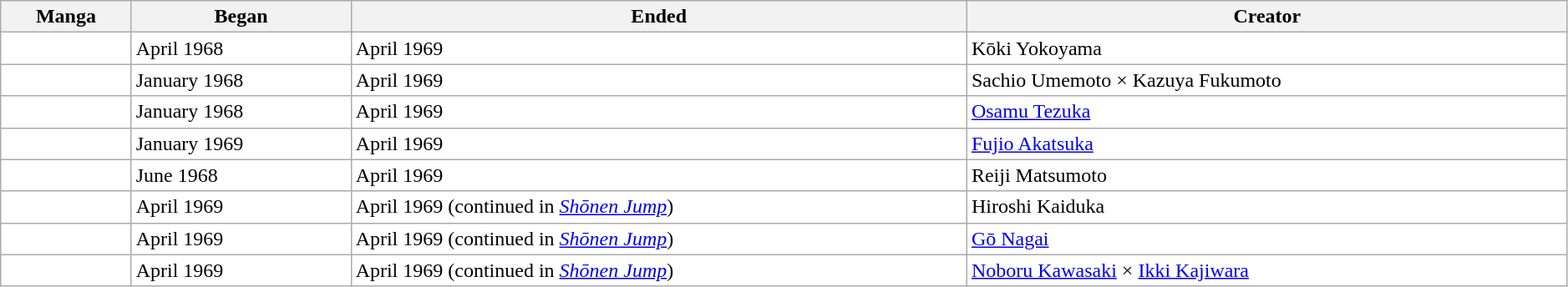<table class="wikitable sortable" style="background: #FFF;" width="99%">
<tr>
<th>Manga</th>
<th>Began</th>
<th>Ended</th>
<th>Creator</th>
</tr>
<tr>
<td></td>
<td>April 1968</td>
<td>April 1969</td>
<td>Kōki Yokoyama</td>
</tr>
<tr>
<td></td>
<td>January 1968</td>
<td>April 1969</td>
<td>Sachio Umemoto × Kazuya Fukumoto</td>
</tr>
<tr>
<td></td>
<td>January 1968</td>
<td>April 1969</td>
<td><a href='#'>Osamu Tezuka</a></td>
</tr>
<tr>
<td></td>
<td>January 1969</td>
<td>April 1969</td>
<td><a href='#'>Fujio Akatsuka</a></td>
</tr>
<tr>
<td></td>
<td>June 1968</td>
<td>April 1969</td>
<td>Reiji Matsumoto</td>
</tr>
<tr>
<td></td>
<td>April 1969</td>
<td>April 1969 (continued in <em><a href='#'>Shōnen Jump</a></em>)</td>
<td>Hiroshi Kaiduka</td>
</tr>
<tr>
<td></td>
<td>April 1969</td>
<td>April 1969 (continued in <em><a href='#'>Shōnen Jump</a></em>)</td>
<td><a href='#'>Gō Nagai</a></td>
</tr>
<tr>
<td></td>
<td>April 1969</td>
<td>April 1969 (continued in <em><a href='#'>Shōnen Jump</a></em>)</td>
<td><a href='#'>Noboru Kawasaki</a> × <a href='#'>Ikki Kajiwara</a></td>
</tr>
</table>
